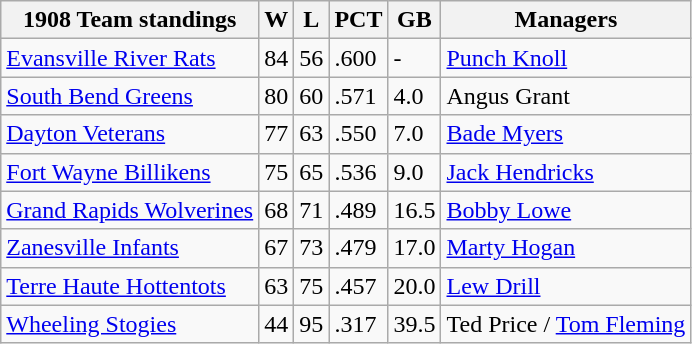<table class="wikitable">
<tr>
<th>1908 Team standings</th>
<th>W</th>
<th>L</th>
<th>PCT</th>
<th>GB</th>
<th>Managers</th>
</tr>
<tr>
<td><a href='#'>Evansville River Rats</a></td>
<td>84</td>
<td>56</td>
<td>.600</td>
<td>-</td>
<td><a href='#'>Punch Knoll</a></td>
</tr>
<tr>
<td><a href='#'>South Bend Greens</a></td>
<td>80</td>
<td>60</td>
<td>.571</td>
<td>4.0</td>
<td>Angus Grant</td>
</tr>
<tr>
<td><a href='#'>Dayton Veterans</a></td>
<td>77</td>
<td>63</td>
<td>.550</td>
<td>7.0</td>
<td><a href='#'>Bade Myers</a></td>
</tr>
<tr>
<td><a href='#'>Fort Wayne Billikens</a></td>
<td>75</td>
<td>65</td>
<td>.536</td>
<td>9.0</td>
<td><a href='#'>Jack Hendricks</a></td>
</tr>
<tr>
<td><a href='#'>Grand Rapids Wolverines</a></td>
<td>68</td>
<td>71</td>
<td>.489</td>
<td>16.5</td>
<td><a href='#'>Bobby Lowe</a></td>
</tr>
<tr>
<td><a href='#'>Zanesville Infants</a></td>
<td>67</td>
<td>73</td>
<td>.479</td>
<td>17.0</td>
<td><a href='#'>Marty Hogan</a></td>
</tr>
<tr>
<td><a href='#'>Terre Haute Hottentots</a></td>
<td>63</td>
<td>75</td>
<td>.457</td>
<td>20.0</td>
<td><a href='#'>Lew Drill</a></td>
</tr>
<tr>
<td><a href='#'>Wheeling Stogies</a></td>
<td>44</td>
<td>95</td>
<td>.317</td>
<td>39.5</td>
<td>Ted Price / <a href='#'>Tom Fleming</a></td>
</tr>
</table>
